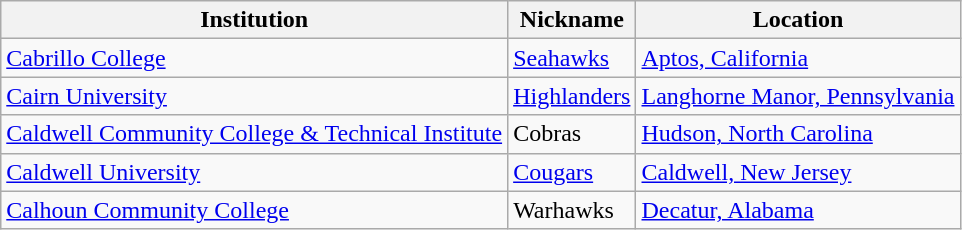<table class="wikitable">
<tr>
<th>Institution</th>
<th>Nickname</th>
<th>Location</th>
</tr>
<tr>
<td><a href='#'>Cabrillo College</a></td>
<td><a href='#'>Seahawks</a></td>
<td><a href='#'>Aptos, California</a></td>
</tr>
<tr>
<td><a href='#'>Cairn University</a></td>
<td><a href='#'>Highlanders</a></td>
<td><a href='#'>Langhorne Manor, Pennsylvania</a></td>
</tr>
<tr>
<td><a href='#'>Caldwell Community College & Technical Institute</a></td>
<td>Cobras</td>
<td><a href='#'>Hudson, North Carolina</a></td>
</tr>
<tr>
<td><a href='#'>Caldwell University</a></td>
<td><a href='#'>Cougars</a></td>
<td><a href='#'>Caldwell, New Jersey</a></td>
</tr>
<tr>
<td><a href='#'>Calhoun Community College</a></td>
<td>Warhawks</td>
<td><a href='#'>Decatur, Alabama</a></td>
</tr>
</table>
